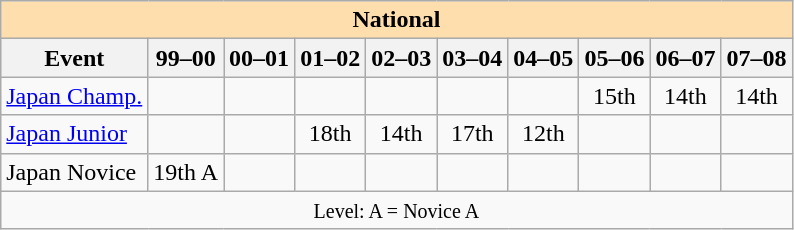<table class="wikitable" style="text-align:center">
<tr>
<th colspan="10" align="center" style="background-color: #ffdead; ">National</th>
</tr>
<tr>
<th>Event</th>
<th>99–00</th>
<th>00–01</th>
<th>01–02</th>
<th>02–03</th>
<th>03–04</th>
<th>04–05</th>
<th>05–06</th>
<th>06–07</th>
<th>07–08</th>
</tr>
<tr>
<td align="left"><a href='#'>Japan Champ.</a></td>
<td></td>
<td></td>
<td></td>
<td></td>
<td></td>
<td></td>
<td>15th</td>
<td>14th</td>
<td>14th</td>
</tr>
<tr>
<td align="left"><a href='#'>Japan Junior</a></td>
<td></td>
<td></td>
<td>18th</td>
<td>14th</td>
<td>17th</td>
<td>12th</td>
<td></td>
<td></td>
<td></td>
</tr>
<tr>
<td align="left">Japan Novice</td>
<td>19th A</td>
<td></td>
<td></td>
<td></td>
<td></td>
<td></td>
<td></td>
<td></td>
<td></td>
</tr>
<tr>
<td colspan="10"><small>Level: A = Novice A</small></td>
</tr>
</table>
